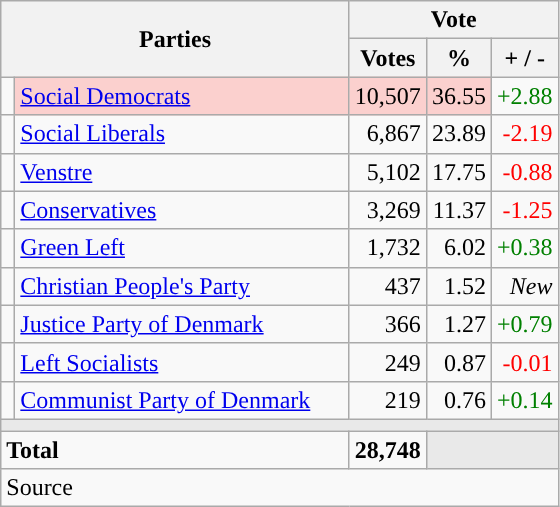<table class="wikitable" style="text-align:right;">
<tr>
<th style="text-align:centre;" rowspan="2" colspan="2" width="225">Parties</th>
<th colspan="3">Vote</th>
</tr>
<tr>
<th width="15">Votes</th>
<th width="15">%</th>
<th width="15">+ / -</th>
</tr>
<tr>
<td width="2" style="color:inherit;background:"></td>
<td bgcolor=#fbd0ce  align="left"><a href='#'>Social Democrats</a></td>
<td bgcolor=#fbd0ce>10,507</td>
<td bgcolor=#fbd0ce>36.55</td>
<td style=color:green;>+2.88</td>
</tr>
<tr>
<td width="2" style="color:inherit;background:"></td>
<td align="left"><a href='#'>Social Liberals</a></td>
<td>6,867</td>
<td>23.89</td>
<td style=color:red;>-2.19</td>
</tr>
<tr>
<td width="2" style="color:inherit;background:"></td>
<td align="left"><a href='#'>Venstre</a></td>
<td>5,102</td>
<td>17.75</td>
<td style=color:red;>-0.88</td>
</tr>
<tr>
<td width="2" style="color:inherit;background:"></td>
<td align="left"><a href='#'>Conservatives</a></td>
<td>3,269</td>
<td>11.37</td>
<td style=color:red;>-1.25</td>
</tr>
<tr>
<td width="2" style="color:inherit;background:"></td>
<td align="left"><a href='#'>Green Left</a></td>
<td>1,732</td>
<td>6.02</td>
<td style=color:green;>+0.38</td>
</tr>
<tr>
<td width="2" style="color:inherit;background:"></td>
<td align="left"><a href='#'>Christian People's Party</a></td>
<td>437</td>
<td>1.52</td>
<td><em>New</em></td>
</tr>
<tr>
<td width="2" style="color:inherit;background:"></td>
<td align="left"><a href='#'>Justice Party of Denmark</a></td>
<td>366</td>
<td>1.27</td>
<td style=color:green;>+0.79</td>
</tr>
<tr>
<td width="2" style="color:inherit;background:"></td>
<td align="left"><a href='#'>Left Socialists</a></td>
<td>249</td>
<td>0.87</td>
<td style=color:red;>-0.01</td>
</tr>
<tr>
<td width="2" style="color:inherit;background:"></td>
<td align="left"><a href='#'>Communist Party of Denmark</a></td>
<td>219</td>
<td>0.76</td>
<td style=color:green;>+0.14</td>
</tr>
<tr>
<td colspan="7" bgcolor="#E9E9E9"></td>
</tr>
<tr>
<td align="left" colspan="2"><strong>Total</strong></td>
<td><strong>28,748</strong></td>
<td bgcolor="#E9E9E9" colspan="2"></td>
</tr>
<tr>
<td align="left" colspan="6">Source</td>
</tr>
</table>
